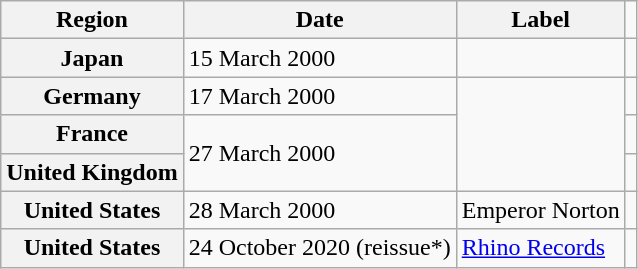<table class="wikitable plainrowheaders">
<tr>
<th scope="col">Region</th>
<th scope="col">Date</th>
<th scope="col">Label</th>
</tr>
<tr>
<th scope="row">Japan</th>
<td>15 March 2000</td>
<td></td>
<td align="center"></td>
</tr>
<tr>
<th scope="row">Germany</th>
<td>17 March 2000</td>
<td rowspan="3"></td>
<td align="center"></td>
</tr>
<tr>
<th scope="row">France</th>
<td rowspan="2">27 March 2000</td>
<td align="center"></td>
</tr>
<tr>
<th scope="row">United Kingdom</th>
<td align="center"></td>
</tr>
<tr>
<th scope="row">United States</th>
<td>28 March 2000</td>
<td>Emperor Norton</td>
<td align="center"></td>
</tr>
<tr>
<th scope="row">United States</th>
<td>24 October 2020 (reissue*)</td>
<td><a href='#'>Rhino Records</a></td>
<td align="center"></td>
</tr>
</table>
